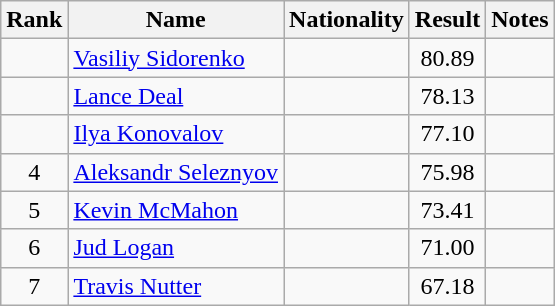<table class="wikitable sortable" style="text-align:center">
<tr>
<th>Rank</th>
<th>Name</th>
<th>Nationality</th>
<th>Result</th>
<th>Notes</th>
</tr>
<tr>
<td></td>
<td align=left><a href='#'>Vasiliy Sidorenko</a></td>
<td align=left></td>
<td>80.89</td>
<td></td>
</tr>
<tr>
<td></td>
<td align=left><a href='#'>Lance Deal</a></td>
<td align=left></td>
<td>78.13</td>
<td></td>
</tr>
<tr>
<td></td>
<td align=left><a href='#'>Ilya Konovalov</a></td>
<td align=left></td>
<td>77.10</td>
<td></td>
</tr>
<tr>
<td>4</td>
<td align=left><a href='#'>Aleksandr Seleznyov</a></td>
<td align=left></td>
<td>75.98</td>
<td></td>
</tr>
<tr>
<td>5</td>
<td align=left><a href='#'>Kevin McMahon</a></td>
<td align=left></td>
<td>73.41</td>
<td></td>
</tr>
<tr>
<td>6</td>
<td align=left><a href='#'>Jud Logan</a></td>
<td align=left></td>
<td>71.00</td>
<td></td>
</tr>
<tr>
<td>7</td>
<td align=left><a href='#'>Travis Nutter</a></td>
<td align=left></td>
<td>67.18</td>
<td></td>
</tr>
</table>
